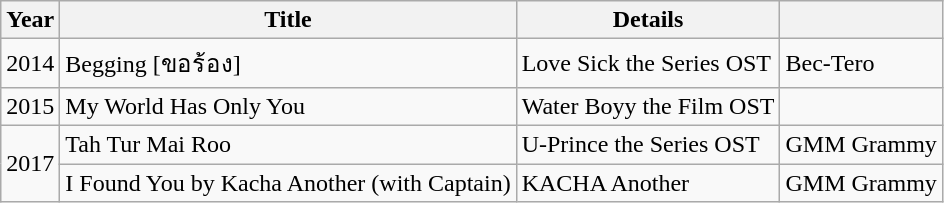<table class="wikitable">
<tr>
<th>Year</th>
<th>Title</th>
<th>Details</th>
<th></th>
</tr>
<tr>
<td>2014</td>
<td>Begging [ขอร้อง]</td>
<td>Love Sick the Series OST</td>
<td>Bec-Tero</td>
</tr>
<tr>
<td>2015</td>
<td>My World Has Only You</td>
<td>Water Boyy the Film OST</td>
<td></td>
</tr>
<tr>
<td rowspan="2">2017</td>
<td>Tah Tur Mai Roo</td>
<td>U-Prince the Series OST</td>
<td>GMM Grammy</td>
</tr>
<tr>
<td>I Found You by Kacha Another (with Captain)</td>
<td>KACHA Another</td>
<td>GMM Grammy</td>
</tr>
</table>
